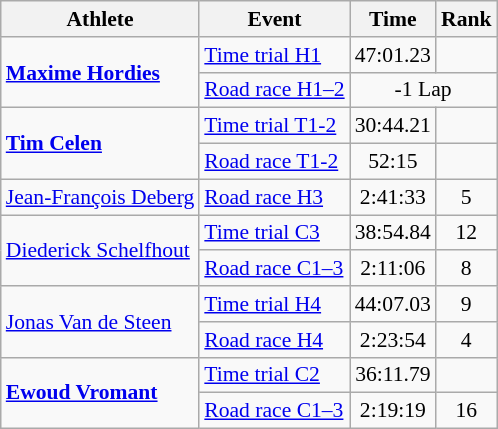<table class=wikitable style=font-size:90%;text-align:center>
<tr>
<th>Athlete</th>
<th>Event</th>
<th>Time</th>
<th>Rank</th>
</tr>
<tr align=center>
<td align=left rowspan=2><strong><a href='#'>Maxime Hordies</a></strong></td>
<td align=left><a href='#'>Time trial H1</a></td>
<td>47:01.23</td>
<td></td>
</tr>
<tr>
<td align=left><a href='#'>Road race H1–2</a></td>
<td colspan=2>-1 Lap</td>
</tr>
<tr align=center>
<td align=left rowspan=2><strong><a href='#'>Tim Celen</a></strong></td>
<td align=left><a href='#'>Time trial T1-2</a></td>
<td>30:44.21</td>
<td></td>
</tr>
<tr>
<td align=left><a href='#'>Road race T1-2</a></td>
<td>52:15</td>
<td></td>
</tr>
<tr align=center>
<td align=left><a href='#'>Jean-François Deberg</a></td>
<td align=left><a href='#'>Road race H3</a></td>
<td>2:41:33</td>
<td>5</td>
</tr>
<tr align=center>
<td align=left rowspan=2><a href='#'>Diederick Schelfhout</a></td>
<td align=left><a href='#'>Time trial C3</a></td>
<td>38:54.84</td>
<td>12</td>
</tr>
<tr>
<td align=left><a href='#'>Road race C1–3</a></td>
<td>2:11:06</td>
<td>8</td>
</tr>
<tr align=center>
<td align=left rowspan=2><a href='#'>Jonas Van de Steen</a></td>
<td align=left><a href='#'>Time trial H4</a></td>
<td>44:07.03</td>
<td>9</td>
</tr>
<tr>
<td align=left><a href='#'>Road race H4</a></td>
<td>2:23:54</td>
<td>4</td>
</tr>
<tr align=center>
<td align=left rowspan=2><strong><a href='#'>Ewoud Vromant</a></strong></td>
<td align=left><a href='#'>Time trial C2</a></td>
<td>36:11.79</td>
<td></td>
</tr>
<tr>
<td align=left><a href='#'>Road race C1–3</a></td>
<td>2:19:19</td>
<td>16</td>
</tr>
</table>
